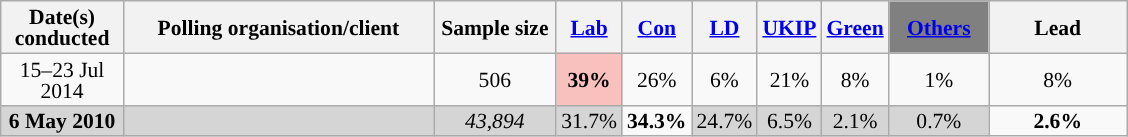<table class="wikitable sortable" style="text-align:center;font-size:90%;line-height:14px">
<tr>
<th ! style="width:75px;">Date(s)<br>conducted</th>
<th style="width:200px;">Polling organisation/client</th>
<th class="unsortable" style="width:75px;">Sample size</th>
<th class="unsortable" style="background:"><a href='#'><span>Lab</span></a></th>
<th class="unsortable" style="background:"><a href='#'><span>Con</span></a></th>
<th class="unsortable" style="background:"><a href='#'><span>LD</span></a></th>
<th class="unsortable" style="background:"><a href='#'><span>UKIP</span></a></th>
<th class="unsortable" style="background:"><a href='#'><span>Green</span></a></th>
<th class="unsortable" style="background:gray; width:60px;"><a href='#'><span>Others</span></a></th>
<th class="unsortable" style="width:85px;">Lead</th>
</tr>
<tr>
<td>15–23 Jul 2014</td>
<td></td>
<td>506</td>
<td style="background:#F8C1BE"><strong>39%</strong></td>
<td>26%</td>
<td>6%</td>
<td>21%</td>
<td>8%</td>
<td>1%</td>
<td style="background:">8%</td>
</tr>
<tr>
<td style="background:#D5D5D5"><strong>6 May 2010</strong></td>
<td style="background:#D5D5D5"></td>
<td style="background:#D5D5D5"><em>43,894</em></td>
<td style="background:#D5D5D5">31.7%</td>
<td style="background:"><strong>34.3%</strong></td>
<td style="background:#D5D5D5">24.7%</td>
<td style="background:#D5D5D5">6.5%</td>
<td style="background:#D5D5D5">2.1%</td>
<td style="background:#D5D5D5">0.7%</td>
<td style="background:"><strong>2.6% </strong></td>
</tr>
</table>
